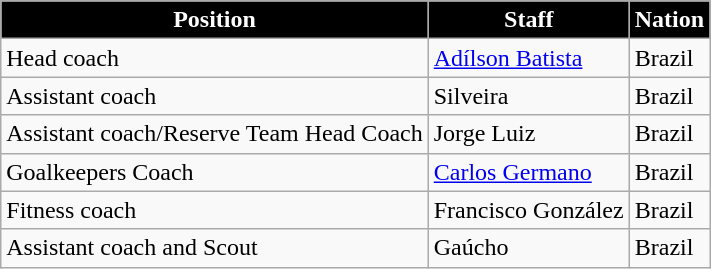<table class="wikitable">
<tr>
<th style="background:#000000; color:white; text-align:center;">Position</th>
<th style="background:#000000; color:white; text-align:center;">Staff</th>
<th style="background:#000000; color:white; text-align:center;">Nation</th>
</tr>
<tr>
<td>Head coach</td>
<td><a href='#'>Adílson Batista</a></td>
<td> Brazil</td>
</tr>
<tr>
<td>Assistant coach</td>
<td>Silveira</td>
<td> Brazil</td>
</tr>
<tr>
<td>Assistant coach/Reserve Team Head Coach</td>
<td>Jorge Luiz</td>
<td> Brazil</td>
</tr>
<tr>
<td>Goalkeepers Coach</td>
<td><a href='#'>Carlos Germano</a></td>
<td> Brazil</td>
</tr>
<tr>
<td>Fitness coach</td>
<td>Francisco González</td>
<td> Brazil</td>
</tr>
<tr>
<td>Assistant coach and Scout</td>
<td>Gaúcho</td>
<td> Brazil</td>
</tr>
</table>
